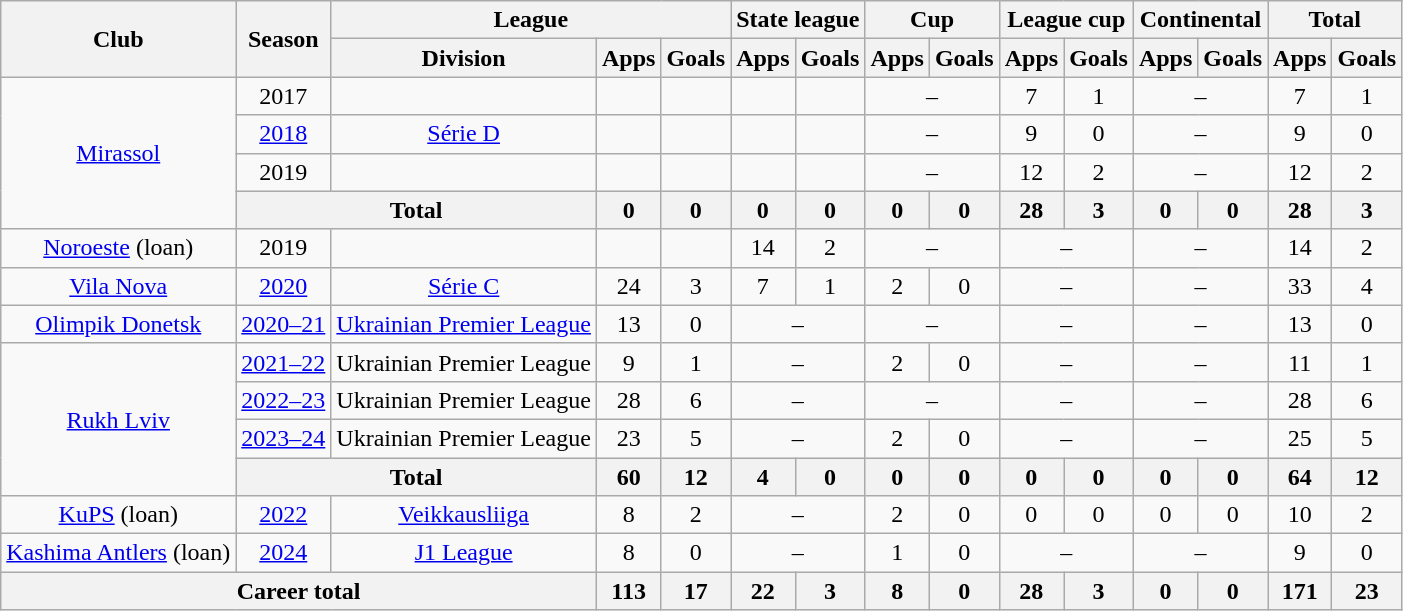<table class="wikitable" style="text-align:center">
<tr>
<th rowspan="2">Club</th>
<th rowspan="2">Season</th>
<th colspan="3">League</th>
<th colspan="2">State league</th>
<th colspan="2">Cup</th>
<th colspan="2">League cup</th>
<th colspan="2">Continental</th>
<th colspan="2">Total</th>
</tr>
<tr>
<th>Division</th>
<th>Apps</th>
<th>Goals</th>
<th>Apps</th>
<th>Goals</th>
<th>Apps</th>
<th>Goals</th>
<th>Apps</th>
<th>Goals</th>
<th>Apps</th>
<th>Goals</th>
<th>Apps</th>
<th>Goals</th>
</tr>
<tr>
<td rowspan="4"><a href='#'>Mirassol</a></td>
<td>2017</td>
<td></td>
<td></td>
<td></td>
<td></td>
<td></td>
<td colspan="2">–</td>
<td>7</td>
<td>1</td>
<td colspan="2">–</td>
<td>7</td>
<td>1</td>
</tr>
<tr>
<td><a href='#'>2018</a></td>
<td><a href='#'>Série D</a></td>
<td></td>
<td></td>
<td></td>
<td></td>
<td colspan="2">–</td>
<td>9</td>
<td>0</td>
<td colspan="2">–</td>
<td>9</td>
<td>0</td>
</tr>
<tr>
<td>2019</td>
<td></td>
<td></td>
<td></td>
<td></td>
<td></td>
<td colspan="2">–</td>
<td>12</td>
<td>2</td>
<td colspan="2">–</td>
<td>12</td>
<td>2</td>
</tr>
<tr>
<th colspan="2">Total</th>
<th>0</th>
<th>0</th>
<th>0</th>
<th>0</th>
<th>0</th>
<th>0</th>
<th>28</th>
<th>3</th>
<th>0</th>
<th>0</th>
<th>28</th>
<th>3</th>
</tr>
<tr>
<td><a href='#'>Noroeste</a> (loan)</td>
<td>2019</td>
<td></td>
<td></td>
<td></td>
<td>14</td>
<td>2</td>
<td colspan="2">–</td>
<td colspan="2">–</td>
<td colspan="2">–</td>
<td>14</td>
<td>2</td>
</tr>
<tr>
<td><a href='#'>Vila Nova</a></td>
<td><a href='#'>2020</a></td>
<td><a href='#'>Série C</a></td>
<td>24</td>
<td>3</td>
<td>7</td>
<td>1</td>
<td>2</td>
<td>0</td>
<td colspan="2">–</td>
<td colspan="2">–</td>
<td>33</td>
<td>4</td>
</tr>
<tr>
<td><a href='#'>Olimpik Donetsk</a></td>
<td><a href='#'>2020–21</a></td>
<td><a href='#'>Ukrainian Premier League</a></td>
<td>13</td>
<td>0</td>
<td colspan="2">–</td>
<td colspan="2">–</td>
<td colspan="2">–</td>
<td colspan="2">–</td>
<td>13</td>
<td>0</td>
</tr>
<tr>
<td rowspan="4"><a href='#'>Rukh Lviv</a></td>
<td><a href='#'>2021–22</a></td>
<td>Ukrainian Premier League</td>
<td>9</td>
<td>1</td>
<td colspan="2">–</td>
<td>2</td>
<td>0</td>
<td colspan="2">–</td>
<td colspan="2">–</td>
<td>11</td>
<td>1</td>
</tr>
<tr>
<td><a href='#'>2022–23</a></td>
<td>Ukrainian Premier League</td>
<td>28</td>
<td>6</td>
<td colspan="2">–</td>
<td colspan="2">–</td>
<td colspan="2">–</td>
<td colspan="2">–</td>
<td>28</td>
<td>6</td>
</tr>
<tr>
<td><a href='#'>2023–24</a></td>
<td>Ukrainian Premier League</td>
<td>23</td>
<td>5</td>
<td colspan="2">–</td>
<td>2</td>
<td>0</td>
<td colspan="2">–</td>
<td colspan="2">–</td>
<td>25</td>
<td>5</td>
</tr>
<tr>
<th colspan="2">Total</th>
<th>60</th>
<th>12</th>
<th>4</th>
<th>0</th>
<th>0</th>
<th>0</th>
<th>0</th>
<th>0</th>
<th>0</th>
<th>0</th>
<th>64</th>
<th>12</th>
</tr>
<tr>
<td><a href='#'>KuPS</a> (loan)</td>
<td><a href='#'>2022</a></td>
<td><a href='#'>Veikkausliiga</a></td>
<td>8</td>
<td>2</td>
<td colspan="2">–</td>
<td>2</td>
<td>0</td>
<td>0</td>
<td>0</td>
<td>0</td>
<td>0</td>
<td>10</td>
<td>2</td>
</tr>
<tr>
<td><a href='#'>Kashima Antlers</a> (loan)</td>
<td><a href='#'>2024</a></td>
<td><a href='#'>J1 League</a></td>
<td>8</td>
<td>0</td>
<td colspan="2">–</td>
<td>1</td>
<td>0</td>
<td colspan="2">–</td>
<td colspan="2">–</td>
<td>9</td>
<td>0</td>
</tr>
<tr>
<th colspan="3">Career total</th>
<th>113</th>
<th>17</th>
<th>22</th>
<th>3</th>
<th>8</th>
<th>0</th>
<th>28</th>
<th>3</th>
<th>0</th>
<th>0</th>
<th>171</th>
<th>23</th>
</tr>
</table>
